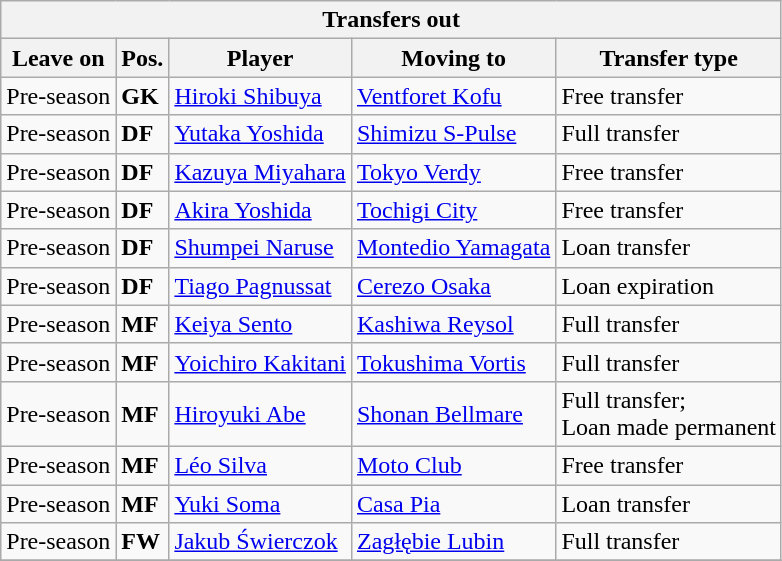<table class="wikitable sortable" style=“text-align:left;>
<tr>
<th colspan="5">Transfers out</th>
</tr>
<tr>
<th>Leave on</th>
<th>Pos.</th>
<th>Player</th>
<th>Moving to</th>
<th>Transfer type</th>
</tr>
<tr>
<td>Pre-season</td>
<td><strong>GK</strong></td>
<td> <a href='#'>Hiroki Shibuya</a></td>
<td> <a href='#'>Ventforet Kofu</a></td>
<td>Free transfer</td>
</tr>
<tr>
<td>Pre-season</td>
<td><strong>DF</strong></td>
<td> <a href='#'>Yutaka Yoshida</a></td>
<td> <a href='#'>Shimizu S-Pulse</a></td>
<td>Full transfer</td>
</tr>
<tr>
<td>Pre-season</td>
<td><strong>DF</strong></td>
<td> <a href='#'>Kazuya Miyahara</a></td>
<td> <a href='#'>Tokyo Verdy</a></td>
<td>Free transfer</td>
</tr>
<tr>
<td>Pre-season</td>
<td><strong>DF</strong></td>
<td> <a href='#'>Akira Yoshida</a></td>
<td> <a href='#'>Tochigi City</a></td>
<td>Free transfer</td>
</tr>
<tr>
<td>Pre-season</td>
<td><strong>DF</strong></td>
<td> <a href='#'>Shumpei Naruse</a></td>
<td> <a href='#'>Montedio Yamagata</a></td>
<td>Loan transfer</td>
</tr>
<tr>
<td>Pre-season</td>
<td><strong>DF</strong></td>
<td> <a href='#'>Tiago Pagnussat</a></td>
<td> <a href='#'>Cerezo Osaka</a></td>
<td>Loan expiration</td>
</tr>
<tr>
<td>Pre-season</td>
<td><strong>MF</strong></td>
<td> <a href='#'>Keiya Sento</a></td>
<td> <a href='#'>Kashiwa Reysol</a></td>
<td>Full transfer</td>
</tr>
<tr>
<td>Pre-season</td>
<td><strong>MF</strong></td>
<td> <a href='#'>Yoichiro Kakitani</a></td>
<td> <a href='#'>Tokushima Vortis</a></td>
<td>Full transfer</td>
</tr>
<tr>
<td>Pre-season</td>
<td><strong>MF</strong></td>
<td> <a href='#'>Hiroyuki Abe</a></td>
<td> <a href='#'>Shonan Bellmare</a></td>
<td>Full transfer;<br> Loan made permanent</td>
</tr>
<tr>
<td>Pre-season</td>
<td><strong>MF</strong></td>
<td> <a href='#'>Léo Silva</a></td>
<td> <a href='#'>Moto Club</a></td>
<td>Free transfer</td>
</tr>
<tr>
<td>Pre-season</td>
<td><strong>MF</strong></td>
<td> <a href='#'>Yuki Soma</a></td>
<td> <a href='#'>Casa Pia</a></td>
<td>Loan transfer</td>
</tr>
<tr>
<td>Pre-season</td>
<td><strong>FW</strong></td>
<td> <a href='#'>Jakub Świerczok</a></td>
<td> <a href='#'>Zagłębie Lubin</a></td>
<td>Full transfer</td>
</tr>
<tr>
</tr>
</table>
